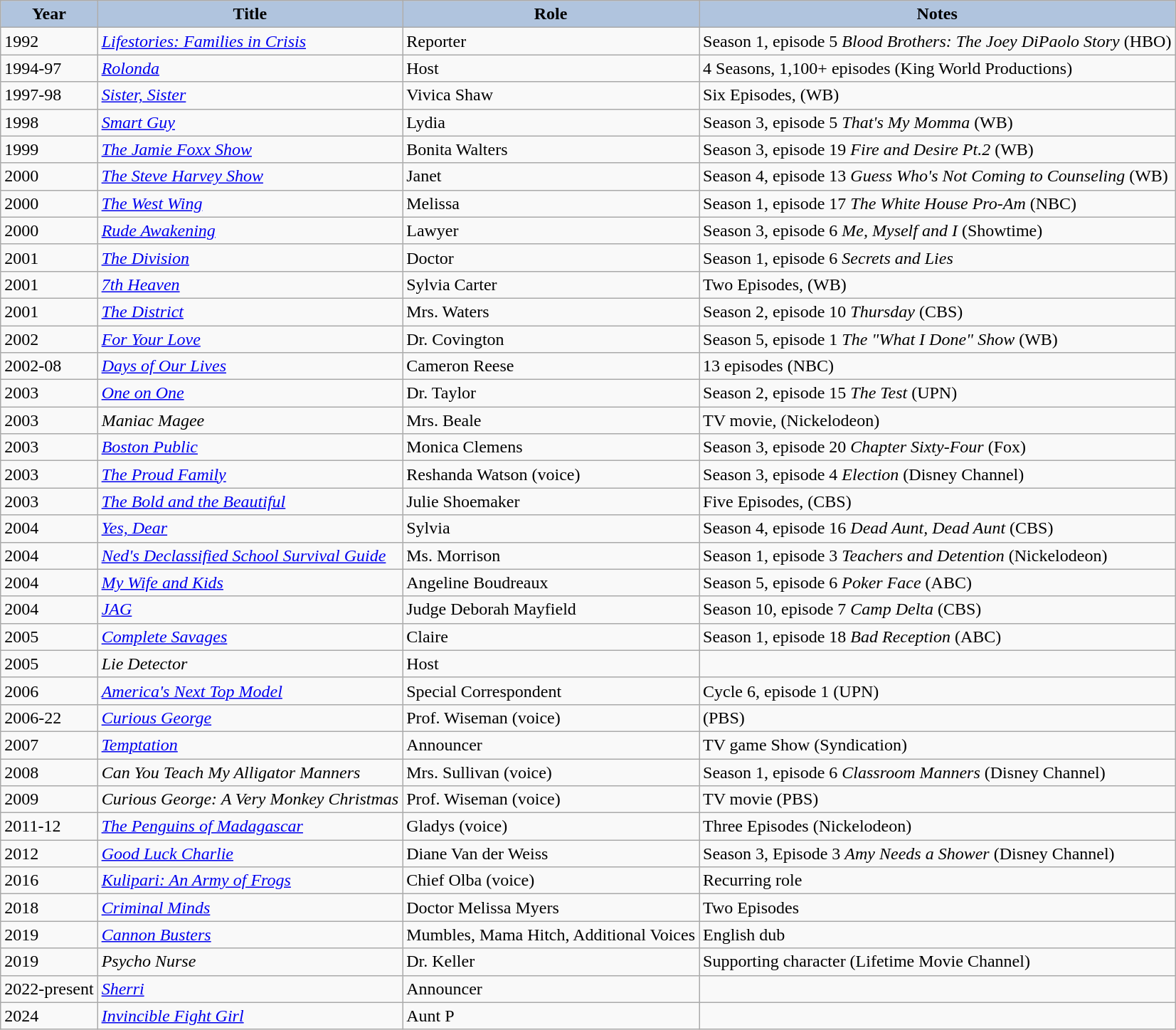<table class="wikitable">
<tr>
<th style="background:#B0C4DE;">Year</th>
<th style="background:#B0C4DE;">Title</th>
<th style="background:#B0C4DE;">Role</th>
<th style="background:#B0C4DE;">Notes</th>
</tr>
<tr>
<td>1992</td>
<td><em><a href='#'>Lifestories: Families in Crisis</a></em></td>
<td>Reporter</td>
<td>Season 1, episode 5 <em>Blood Brothers: The Joey DiPaolo Story</em> (HBO)</td>
</tr>
<tr>
<td>1994-97</td>
<td><em><a href='#'>Rolonda</a></em></td>
<td>Host</td>
<td>4 Seasons, 1,100+ episodes (King World Productions)</td>
</tr>
<tr>
<td>1997-98</td>
<td><em><a href='#'>Sister, Sister</a></em></td>
<td>Vivica Shaw</td>
<td>Six Episodes, (WB)</td>
</tr>
<tr>
<td>1998</td>
<td><em><a href='#'>Smart Guy</a></em></td>
<td>Lydia</td>
<td>Season 3, episode 5 <em>That's My Momma</em> (WB)</td>
</tr>
<tr>
<td>1999</td>
<td><em><a href='#'>The Jamie Foxx Show</a></em></td>
<td>Bonita Walters</td>
<td>Season 3, episode 19 <em>Fire and Desire Pt.2</em> (WB)</td>
</tr>
<tr>
<td>2000</td>
<td><em><a href='#'>The Steve Harvey Show</a></em></td>
<td>Janet</td>
<td>Season 4, episode 13 <em>Guess Who's Not Coming to Counseling</em> (WB)</td>
</tr>
<tr>
<td>2000</td>
<td><em><a href='#'>The West Wing</a></em></td>
<td>Melissa</td>
<td>Season 1, episode 17 <em>The White House Pro-Am</em> (NBC)</td>
</tr>
<tr>
<td>2000</td>
<td><em><a href='#'>Rude Awakening</a></em></td>
<td>Lawyer</td>
<td>Season 3, episode 6 <em>Me, Myself and I</em> (Showtime)</td>
</tr>
<tr>
<td>2001</td>
<td><em><a href='#'>The Division</a></em></td>
<td>Doctor</td>
<td>Season 1, episode 6 <em>Secrets and Lies</em></td>
</tr>
<tr>
<td>2001</td>
<td><em><a href='#'>7th Heaven</a></em></td>
<td>Sylvia Carter</td>
<td>Two Episodes, (WB)</td>
</tr>
<tr>
<td>2001</td>
<td><em><a href='#'>The District</a></em></td>
<td>Mrs. Waters</td>
<td>Season 2, episode 10 <em>Thursday</em> (CBS)</td>
</tr>
<tr>
<td>2002</td>
<td><em><a href='#'>For Your Love</a></em></td>
<td>Dr. Covington</td>
<td>Season 5, episode 1 <em>The "What I Done" Show</em> (WB)</td>
</tr>
<tr>
<td>2002-08</td>
<td><em><a href='#'>Days of Our Lives</a></em></td>
<td>Cameron Reese</td>
<td>13 episodes (NBC)</td>
</tr>
<tr>
<td>2003</td>
<td><em><a href='#'>One on One</a></em></td>
<td>Dr. Taylor</td>
<td>Season 2, episode 15 <em>The Test</em> (UPN)</td>
</tr>
<tr>
<td>2003</td>
<td><em>Maniac Magee</em></td>
<td>Mrs. Beale</td>
<td>TV movie, (Nickelodeon)</td>
</tr>
<tr>
<td>2003</td>
<td><em><a href='#'>Boston Public</a></em></td>
<td>Monica Clemens</td>
<td>Season 3, episode 20 <em>Chapter Sixty-Four</em> (Fox)</td>
</tr>
<tr>
<td>2003</td>
<td><em><a href='#'>The Proud Family</a></em></td>
<td>Reshanda Watson (voice)</td>
<td>Season 3, episode 4 <em>Election</em> (Disney Channel)</td>
</tr>
<tr>
<td>2003</td>
<td><em><a href='#'>The Bold and the Beautiful</a></em></td>
<td>Julie Shoemaker</td>
<td>Five Episodes, (CBS)</td>
</tr>
<tr>
<td>2004</td>
<td><em><a href='#'>Yes, Dear</a></em></td>
<td>Sylvia</td>
<td>Season 4, episode 16 <em>Dead Aunt, Dead Aunt</em> (CBS)</td>
</tr>
<tr>
<td>2004</td>
<td><em><a href='#'>Ned's Declassified School Survival Guide</a></em></td>
<td>Ms. Morrison</td>
<td>Season 1, episode 3 <em>Teachers and Detention</em> (Nickelodeon)</td>
</tr>
<tr>
<td>2004</td>
<td><em><a href='#'>My Wife and Kids</a></em></td>
<td>Angeline Boudreaux</td>
<td>Season 5, episode 6 <em>Poker Face</em> (ABC)</td>
</tr>
<tr>
<td>2004</td>
<td><em><a href='#'>JAG</a></em></td>
<td>Judge Deborah Mayfield</td>
<td>Season 10, episode 7 <em>Camp Delta</em> (CBS)</td>
</tr>
<tr>
<td>2005</td>
<td><em><a href='#'>Complete Savages</a></em></td>
<td>Claire</td>
<td>Season 1, episode 18 <em>Bad Reception</em> (ABC)</td>
</tr>
<tr>
<td>2005</td>
<td><em>Lie Detector</em></td>
<td>Host</td>
</tr>
<tr>
<td>2006</td>
<td><em><a href='#'>America's Next Top Model</a></em></td>
<td>Special Correspondent</td>
<td>Cycle 6, episode 1 (UPN)</td>
</tr>
<tr>
<td>2006-22</td>
<td><em><a href='#'>Curious George</a></em></td>
<td>Prof. Wiseman (voice)</td>
<td>(PBS)</td>
</tr>
<tr>
<td>2007</td>
<td><em><a href='#'>Temptation</a></em></td>
<td>Announcer</td>
<td>TV game Show (Syndication)</td>
</tr>
<tr>
<td>2008</td>
<td><em>Can You Teach My Alligator Manners</em></td>
<td>Mrs. Sullivan (voice)</td>
<td>Season 1, episode 6 <em>Classroom Manners</em> (Disney Channel)</td>
</tr>
<tr>
<td>2009</td>
<td><em>Curious George: A Very Monkey Christmas</em></td>
<td>Prof. Wiseman (voice)</td>
<td>TV movie (PBS)</td>
</tr>
<tr>
<td>2011-12</td>
<td><em><a href='#'>The Penguins of Madagascar</a></em></td>
<td>Gladys (voice)</td>
<td>Three Episodes (Nickelodeon)</td>
</tr>
<tr>
<td>2012</td>
<td><em><a href='#'>Good Luck Charlie</a></em></td>
<td>Diane Van der Weiss</td>
<td>Season 3, Episode 3 <em>Amy Needs a Shower</em> (Disney Channel)</td>
</tr>
<tr>
<td>2016</td>
<td><em><a href='#'>Kulipari: An Army of Frogs</a></em></td>
<td>Chief Olba (voice)</td>
<td>Recurring role</td>
</tr>
<tr>
<td>2018</td>
<td><em><a href='#'>Criminal Minds</a> </em></td>
<td>Doctor Melissa Myers</td>
<td>Two Episodes</td>
</tr>
<tr>
<td>2019</td>
<td><em><a href='#'>Cannon Busters</a></em></td>
<td>Mumbles, Mama Hitch, Additional Voices</td>
<td>English dub</td>
</tr>
<tr>
<td>2019</td>
<td><em>Psycho Nurse</em></td>
<td>Dr. Keller</td>
<td>Supporting character (Lifetime Movie Channel)</td>
</tr>
<tr>
<td>2022-present</td>
<td><em><a href='#'>Sherri</a></em></td>
<td>Announcer</td>
<td></td>
</tr>
<tr>
<td>2024</td>
<td><em><a href='#'>Invincible Fight Girl</a></em></td>
<td>Aunt P</td>
<td></td>
</tr>
</table>
